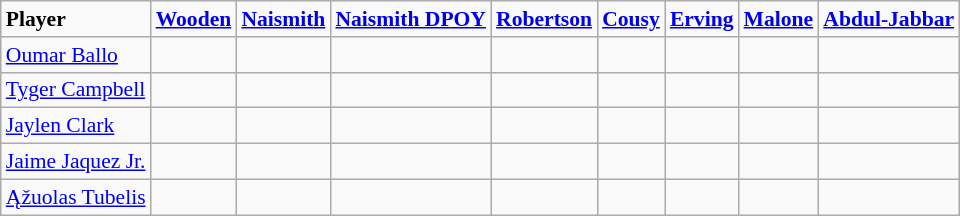<table class="wikitable" style="white-space:nowrap; font-size:90%;">
<tr>
<td><strong>Player</strong></td>
<td><strong><a href='#'>Wooden</a></strong></td>
<td><strong><a href='#'>Naismith</a></strong></td>
<td><strong><a href='#'>Naismith DPOY</a></strong></td>
<td><strong><a href='#'>Robertson</a></strong></td>
<td><strong><a href='#'>Cousy</a></strong> </td>
<td><strong><a href='#'>Erving</a></strong> </td>
<td><strong><a href='#'>Malone</a></strong></td>
<td><strong><a href='#'>Abdul-Jabbar</a></strong> </td>
</tr>
<tr>
<td><a href='#'>Oumar Ballo</a></td>
<td></td>
<td></td>
<td></td>
<td></td>
<td></td>
<td></td>
<td></td>
<td></td>
</tr>
<tr>
<td><a href='#'>Tyger Campbell</a></td>
<td></td>
<td></td>
<td></td>
<td></td>
<td></td>
<td></td>
<td></td>
<td></td>
</tr>
<tr>
<td><a href='#'>Jaylen Clark</a></td>
<td></td>
<td></td>
<td></td>
<td></td>
<td></td>
<td></td>
<td></td>
<td></td>
</tr>
<tr>
<td><a href='#'>Jaime Jaquez Jr.</a></td>
<td></td>
<td></td>
<td></td>
<td></td>
<td></td>
<td></td>
<td></td>
<td></td>
</tr>
<tr>
<td><a href='#'>Ąžuolas Tubelis</a></td>
<td></td>
<td></td>
<td></td>
<td></td>
<td></td>
<td></td>
<td></td>
<td></td>
</tr>
</table>
